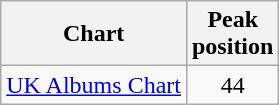<table class="wikitable">
<tr>
<th style="text-align:center;">Chart</th>
<th style="text-align:center;">Peak<br>position</th>
</tr>
<tr>
<td align="left"><a href='#'>UK Albums Chart</a></td>
<td style="text-align:center;">44</td>
</tr>
</table>
